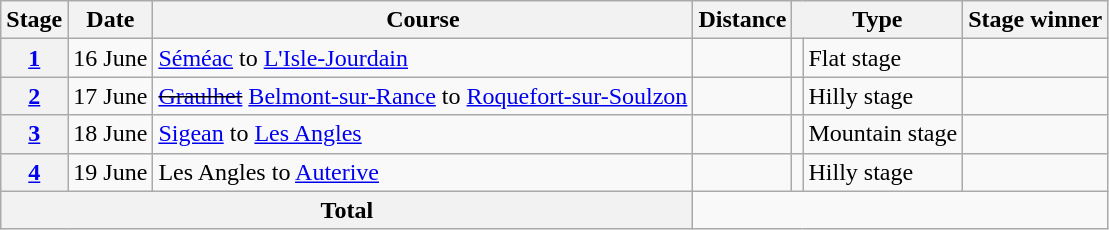<table class="wikitable">
<tr>
<th scope="col">Stage</th>
<th scope="col">Date</th>
<th scope="col">Course</th>
<th scope="col">Distance</th>
<th scope="col" colspan="2">Type</th>
<th scope="col">Stage winner</th>
</tr>
<tr>
<th scope="row" style="text-align:center;"><a href='#'>1</a></th>
<td style="text-align:center;">16 June</td>
<td><a href='#'>Séméac</a> to <a href='#'>L'Isle-Jourdain</a></td>
<td style="text-align:center;"></td>
<td></td>
<td>Flat stage</td>
<td></td>
</tr>
<tr>
<th scope="row" style="text-align:center;"><a href='#'>2</a></th>
<td style="text-align:center;">17 June</td>
<td><s><a href='#'>Graulhet</a></s> <a href='#'>Belmont-sur-Rance</a> to <a href='#'>Roquefort-sur-Soulzon</a></td>
<td style="text-align:center;"> </td>
<td></td>
<td>Hilly stage</td>
<td></td>
</tr>
<tr>
<th scope="row" style="text-align:center;"><a href='#'>3</a></th>
<td style="text-align:center;">18 June</td>
<td><a href='#'>Sigean</a> to <a href='#'>Les Angles</a></td>
<td style="text-align:center;"></td>
<td></td>
<td>Mountain stage</td>
<td></td>
</tr>
<tr>
<th scope="row" style="text-align:center;"><a href='#'>4</a></th>
<td style="text-align:center;">19 June</td>
<td>Les Angles to <a href='#'>Auterive</a></td>
<td style="text-align:center;"></td>
<td></td>
<td>Hilly stage</td>
<td></td>
</tr>
<tr>
<th colspan="3">Total</th>
<td colspan="4" style="text-align:center;"></td>
</tr>
</table>
